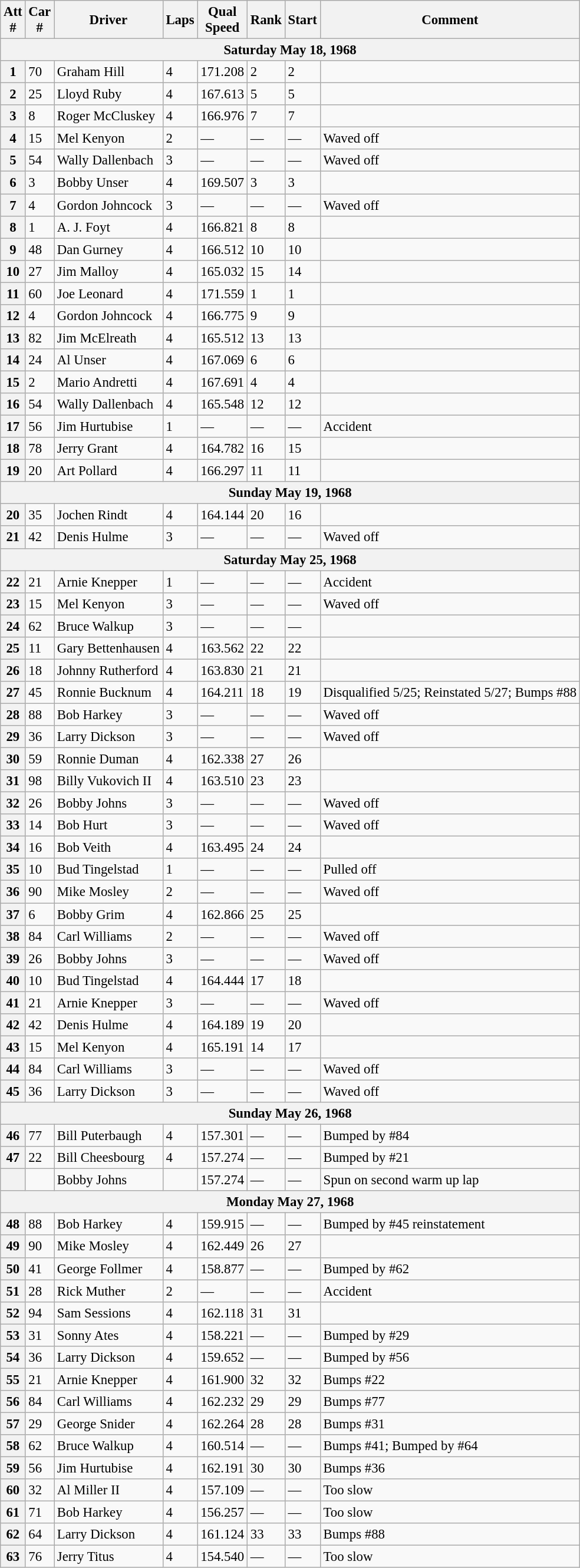<table class="wikitable" style="font-size: 95%;">
<tr>
<th>Att<br>#</th>
<th>Car<br>#</th>
<th>Driver</th>
<th>Laps</th>
<th>Qual<br>Speed</th>
<th>Rank</th>
<th>Start</th>
<th>Comment</th>
</tr>
<tr align="center">
<th colspan=10>Saturday May 18, 1968</th>
</tr>
<tr>
<th>1</th>
<td>70</td>
<td>Graham Hill</td>
<td>4</td>
<td>171.208</td>
<td>2</td>
<td>2</td>
<td></td>
</tr>
<tr>
<th>2</th>
<td>25</td>
<td>Lloyd Ruby</td>
<td>4</td>
<td>167.613</td>
<td>5</td>
<td>5</td>
<td></td>
</tr>
<tr>
<th>3</th>
<td>8</td>
<td>Roger McCluskey</td>
<td>4</td>
<td>166.976</td>
<td>7</td>
<td>7</td>
<td></td>
</tr>
<tr>
<th>4</th>
<td>15</td>
<td>Mel Kenyon</td>
<td>2</td>
<td>—</td>
<td>—</td>
<td>—</td>
<td>Waved off</td>
</tr>
<tr>
<th>5</th>
<td>54</td>
<td>Wally Dallenbach</td>
<td>3</td>
<td>—</td>
<td>—</td>
<td>—</td>
<td>Waved off</td>
</tr>
<tr>
<th>6</th>
<td>3</td>
<td>Bobby Unser</td>
<td>4</td>
<td>169.507</td>
<td>3</td>
<td>3</td>
<td></td>
</tr>
<tr>
<th>7</th>
<td>4</td>
<td>Gordon Johncock</td>
<td>3</td>
<td>—</td>
<td>—</td>
<td>—</td>
<td>Waved off</td>
</tr>
<tr>
<th>8</th>
<td>1</td>
<td>A. J. Foyt</td>
<td>4</td>
<td>166.821</td>
<td>8</td>
<td>8</td>
<td></td>
</tr>
<tr>
<th>9</th>
<td>48</td>
<td>Dan Gurney</td>
<td>4</td>
<td>166.512</td>
<td>10</td>
<td>10</td>
<td></td>
</tr>
<tr>
<th>10</th>
<td>27</td>
<td>Jim Malloy</td>
<td>4</td>
<td>165.032</td>
<td>15</td>
<td>14</td>
<td></td>
</tr>
<tr>
<th>11</th>
<td>60</td>
<td>Joe Leonard</td>
<td>4</td>
<td>171.559</td>
<td>1</td>
<td>1</td>
<td></td>
</tr>
<tr>
<th>12</th>
<td>4</td>
<td>Gordon Johncock</td>
<td>4</td>
<td>166.775</td>
<td>9</td>
<td>9</td>
<td></td>
</tr>
<tr>
<th>13</th>
<td>82</td>
<td>Jim McElreath</td>
<td>4</td>
<td>165.512</td>
<td>13</td>
<td>13</td>
<td></td>
</tr>
<tr>
<th>14</th>
<td>24</td>
<td>Al Unser</td>
<td>4</td>
<td>167.069</td>
<td>6</td>
<td>6</td>
<td></td>
</tr>
<tr>
<th>15</th>
<td>2</td>
<td>Mario Andretti</td>
<td>4</td>
<td>167.691</td>
<td>4</td>
<td>4</td>
<td></td>
</tr>
<tr>
<th>16</th>
<td>54</td>
<td>Wally Dallenbach</td>
<td>4</td>
<td>165.548</td>
<td>12</td>
<td>12</td>
<td></td>
</tr>
<tr>
<th>17</th>
<td>56</td>
<td>Jim Hurtubise</td>
<td>1</td>
<td>—</td>
<td>—</td>
<td>—</td>
<td>Accident</td>
</tr>
<tr>
<th>18</th>
<td>78</td>
<td>Jerry Grant</td>
<td>4</td>
<td>164.782</td>
<td>16</td>
<td>15</td>
<td></td>
</tr>
<tr>
<th>19</th>
<td>20</td>
<td>Art Pollard</td>
<td>4</td>
<td>166.297</td>
<td>11</td>
<td>11</td>
<td></td>
</tr>
<tr align="center">
<th colspan=10>Sunday May 19, 1968</th>
</tr>
<tr>
<th>20</th>
<td>35</td>
<td>Jochen Rindt</td>
<td>4</td>
<td>164.144</td>
<td>20</td>
<td>16</td>
<td></td>
</tr>
<tr>
<th>21</th>
<td>42</td>
<td>Denis Hulme</td>
<td>3</td>
<td>—</td>
<td>—</td>
<td>—</td>
<td>Waved off</td>
</tr>
<tr align="center">
<th colspan=10>Saturday May 25, 1968</th>
</tr>
<tr>
<th>22</th>
<td>21</td>
<td>Arnie Knepper</td>
<td>1</td>
<td>—</td>
<td>—</td>
<td>—</td>
<td>Accident</td>
</tr>
<tr>
<th>23</th>
<td>15</td>
<td>Mel Kenyon</td>
<td>3</td>
<td>—</td>
<td>—</td>
<td>—</td>
<td>Waved off</td>
</tr>
<tr>
<th>24</th>
<td>62</td>
<td>Bruce Walkup</td>
<td>3</td>
<td>—</td>
<td>—</td>
<td>—</td>
<td></td>
</tr>
<tr>
<th>25</th>
<td>11</td>
<td>Gary Bettenhausen</td>
<td>4</td>
<td>163.562</td>
<td>22</td>
<td>22</td>
<td></td>
</tr>
<tr>
<th>26</th>
<td>18</td>
<td>Johnny Rutherford</td>
<td>4</td>
<td>163.830</td>
<td>21</td>
<td>21</td>
<td></td>
</tr>
<tr>
<th>27</th>
<td>45</td>
<td>Ronnie Bucknum</td>
<td>4</td>
<td>164.211</td>
<td>18</td>
<td>19</td>
<td>Disqualified 5/25; Reinstated 5/27; Bumps #88</td>
</tr>
<tr>
<th>28</th>
<td>88</td>
<td>Bob Harkey</td>
<td>3</td>
<td>—</td>
<td>—</td>
<td>—</td>
<td>Waved off</td>
</tr>
<tr>
<th>29</th>
<td>36</td>
<td>Larry Dickson</td>
<td>3</td>
<td>—</td>
<td>—</td>
<td>—</td>
<td>Waved off</td>
</tr>
<tr>
<th>30</th>
<td>59</td>
<td>Ronnie Duman</td>
<td>4</td>
<td>162.338</td>
<td>27</td>
<td>26</td>
<td></td>
</tr>
<tr>
<th>31</th>
<td>98</td>
<td>Billy Vukovich II</td>
<td>4</td>
<td>163.510</td>
<td>23</td>
<td>23</td>
<td></td>
</tr>
<tr>
<th>32</th>
<td>26</td>
<td>Bobby Johns</td>
<td>3</td>
<td>—</td>
<td>—</td>
<td>—</td>
<td>Waved off</td>
</tr>
<tr>
<th>33</th>
<td>14</td>
<td>Bob Hurt</td>
<td>3</td>
<td>—</td>
<td>—</td>
<td>—</td>
<td>Waved off</td>
</tr>
<tr>
<th>34</th>
<td>16</td>
<td>Bob Veith</td>
<td>4</td>
<td>163.495</td>
<td>24</td>
<td>24</td>
<td></td>
</tr>
<tr>
<th>35</th>
<td>10</td>
<td>Bud Tingelstad</td>
<td>1</td>
<td>—</td>
<td>—</td>
<td>—</td>
<td>Pulled off</td>
</tr>
<tr>
<th>36</th>
<td>90</td>
<td>Mike Mosley</td>
<td>2</td>
<td>—</td>
<td>—</td>
<td>—</td>
<td>Waved off</td>
</tr>
<tr>
<th>37</th>
<td>6</td>
<td>Bobby Grim</td>
<td>4</td>
<td>162.866</td>
<td>25</td>
<td>25</td>
<td></td>
</tr>
<tr>
<th>38</th>
<td>84</td>
<td>Carl Williams</td>
<td>2</td>
<td>—</td>
<td>—</td>
<td>—</td>
<td>Waved off</td>
</tr>
<tr>
<th>39</th>
<td>26</td>
<td>Bobby Johns</td>
<td>3</td>
<td>—</td>
<td>—</td>
<td>—</td>
<td>Waved off</td>
</tr>
<tr>
<th>40</th>
<td>10</td>
<td>Bud Tingelstad</td>
<td>4</td>
<td>164.444</td>
<td>17</td>
<td>18</td>
<td></td>
</tr>
<tr>
<th>41</th>
<td>21</td>
<td>Arnie Knepper</td>
<td>3</td>
<td>—</td>
<td>—</td>
<td>—</td>
<td>Waved off</td>
</tr>
<tr>
<th>42</th>
<td>42</td>
<td>Denis Hulme</td>
<td>4</td>
<td>164.189</td>
<td>19</td>
<td>20</td>
<td></td>
</tr>
<tr>
<th>43</th>
<td>15</td>
<td>Mel Kenyon</td>
<td>4</td>
<td>165.191</td>
<td>14</td>
<td>17</td>
<td></td>
</tr>
<tr>
<th>44</th>
<td>84</td>
<td>Carl Williams</td>
<td>3</td>
<td>—</td>
<td>—</td>
<td>—</td>
<td>Waved off</td>
</tr>
<tr>
<th>45</th>
<td>36</td>
<td>Larry Dickson</td>
<td>3</td>
<td>—</td>
<td>—</td>
<td>—</td>
<td>Waved off</td>
</tr>
<tr align="center">
<th colspan=10>Sunday May 26, 1968</th>
</tr>
<tr>
<th>46</th>
<td>77</td>
<td>Bill Puterbaugh</td>
<td>4</td>
<td>157.301</td>
<td>—</td>
<td>—</td>
<td>Bumped by #84</td>
</tr>
<tr>
<th>47</th>
<td>22</td>
<td>Bill Cheesbourg</td>
<td>4</td>
<td>157.274</td>
<td>—</td>
<td>—</td>
<td>Bumped by #21</td>
</tr>
<tr>
<th></th>
<td></td>
<td>Bobby Johns</td>
<td></td>
<td>157.274</td>
<td>—</td>
<td>—</td>
<td>Spun on second warm up lap</td>
</tr>
<tr align="center">
<th colspan=10>Monday May 27, 1968</th>
</tr>
<tr>
<th>48</th>
<td>88</td>
<td>Bob Harkey</td>
<td>4</td>
<td>159.915</td>
<td>—</td>
<td>—</td>
<td>Bumped by #45 reinstatement</td>
</tr>
<tr>
<th>49</th>
<td>90</td>
<td>Mike Mosley</td>
<td>4</td>
<td>162.449</td>
<td>26</td>
<td>27</td>
<td></td>
</tr>
<tr>
<th>50</th>
<td>41</td>
<td>George Follmer</td>
<td>4</td>
<td>158.877</td>
<td>—</td>
<td>—</td>
<td>Bumped by #62</td>
</tr>
<tr>
<th>51</th>
<td>28</td>
<td>Rick Muther</td>
<td>2</td>
<td>—</td>
<td>—</td>
<td>—</td>
<td>Accident</td>
</tr>
<tr>
<th>52</th>
<td>94</td>
<td>Sam Sessions</td>
<td>4</td>
<td>162.118</td>
<td>31</td>
<td>31</td>
<td></td>
</tr>
<tr>
<th>53</th>
<td>31</td>
<td>Sonny Ates</td>
<td>4</td>
<td>158.221</td>
<td>—</td>
<td>—</td>
<td>Bumped by #29</td>
</tr>
<tr>
<th>54</th>
<td>36</td>
<td>Larry Dickson</td>
<td>4</td>
<td>159.652</td>
<td>—</td>
<td>—</td>
<td>Bumped by #56</td>
</tr>
<tr>
<th>55</th>
<td>21</td>
<td>Arnie Knepper</td>
<td>4</td>
<td>161.900</td>
<td>32</td>
<td>32</td>
<td>Bumps #22</td>
</tr>
<tr>
<th>56</th>
<td>84</td>
<td>Carl Williams</td>
<td>4</td>
<td>162.232</td>
<td>29</td>
<td>29</td>
<td>Bumps #77</td>
</tr>
<tr>
<th>57</th>
<td>29</td>
<td>George Snider</td>
<td>4</td>
<td>162.264</td>
<td>28</td>
<td>28</td>
<td>Bumps #31</td>
</tr>
<tr>
<th>58</th>
<td>62</td>
<td>Bruce Walkup</td>
<td>4</td>
<td>160.514</td>
<td>—</td>
<td>—</td>
<td>Bumps #41; Bumped by #64</td>
</tr>
<tr>
<th>59</th>
<td>56</td>
<td>Jim Hurtubise</td>
<td>4</td>
<td>162.191</td>
<td>30</td>
<td>30</td>
<td>Bumps #36</td>
</tr>
<tr>
<th>60</th>
<td>32</td>
<td>Al Miller II</td>
<td>4</td>
<td>157.109</td>
<td>—</td>
<td>—</td>
<td>Too slow</td>
</tr>
<tr>
<th>61</th>
<td>71</td>
<td>Bob Harkey</td>
<td>4</td>
<td>156.257</td>
<td>—</td>
<td>—</td>
<td>Too slow</td>
</tr>
<tr>
<th>62</th>
<td>64</td>
<td>Larry Dickson</td>
<td>4</td>
<td>161.124</td>
<td>33</td>
<td>33</td>
<td>Bumps #88</td>
</tr>
<tr>
<th>63</th>
<td>76</td>
<td>Jerry Titus</td>
<td>4</td>
<td>154.540</td>
<td>—</td>
<td>—</td>
<td>Too slow</td>
</tr>
</table>
